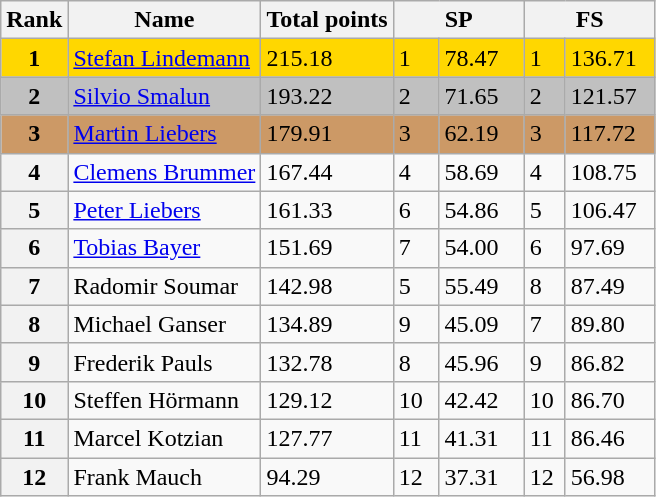<table class="wikitable">
<tr>
<th>Rank</th>
<th>Name</th>
<th>Total points</th>
<th colspan="2" width="80px">SP</th>
<th colspan="2" width="80px">FS</th>
</tr>
<tr bgcolor="gold">
<td align="center"><strong>1</strong></td>
<td><a href='#'>Stefan Lindemann</a></td>
<td>215.18</td>
<td>1</td>
<td>78.47</td>
<td>1</td>
<td>136.71</td>
</tr>
<tr bgcolor="silver">
<td align="center"><strong>2</strong></td>
<td><a href='#'>Silvio Smalun</a></td>
<td>193.22</td>
<td>2</td>
<td>71.65</td>
<td>2</td>
<td>121.57</td>
</tr>
<tr bgcolor="cc9966">
<td align="center"><strong>3</strong></td>
<td><a href='#'>Martin Liebers</a></td>
<td>179.91</td>
<td>3</td>
<td>62.19</td>
<td>3</td>
<td>117.72</td>
</tr>
<tr>
<th>4</th>
<td><a href='#'>Clemens Brummer</a></td>
<td>167.44</td>
<td>4</td>
<td>58.69</td>
<td>4</td>
<td>108.75</td>
</tr>
<tr>
<th>5</th>
<td><a href='#'>Peter Liebers</a></td>
<td>161.33</td>
<td>6</td>
<td>54.86</td>
<td>5</td>
<td>106.47</td>
</tr>
<tr>
<th>6</th>
<td><a href='#'>Tobias Bayer</a></td>
<td>151.69</td>
<td>7</td>
<td>54.00</td>
<td>6</td>
<td>97.69</td>
</tr>
<tr>
<th>7</th>
<td>Radomir Soumar</td>
<td>142.98</td>
<td>5</td>
<td>55.49</td>
<td>8</td>
<td>87.49</td>
</tr>
<tr>
<th>8</th>
<td>Michael Ganser</td>
<td>134.89</td>
<td>9</td>
<td>45.09</td>
<td>7</td>
<td>89.80</td>
</tr>
<tr>
<th>9</th>
<td>Frederik Pauls</td>
<td>132.78</td>
<td>8</td>
<td>45.96</td>
<td>9</td>
<td>86.82</td>
</tr>
<tr>
<th>10</th>
<td>Steffen Hörmann</td>
<td>129.12</td>
<td>10</td>
<td>42.42</td>
<td>10</td>
<td>86.70</td>
</tr>
<tr>
<th>11</th>
<td>Marcel Kotzian</td>
<td>127.77</td>
<td>11</td>
<td>41.31</td>
<td>11</td>
<td>86.46</td>
</tr>
<tr>
<th>12</th>
<td>Frank Mauch</td>
<td>94.29</td>
<td>12</td>
<td>37.31</td>
<td>12</td>
<td>56.98</td>
</tr>
</table>
